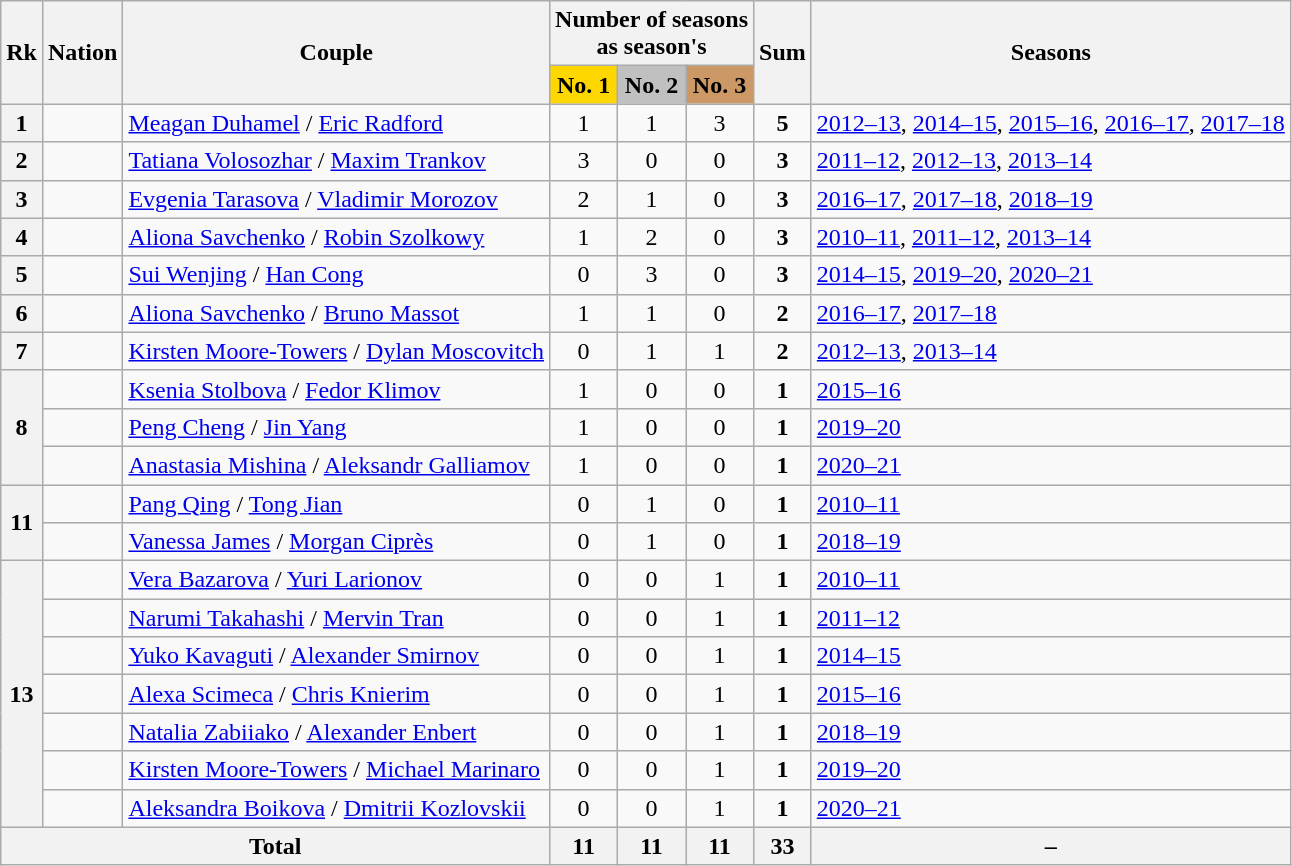<table class="wikitable sortable" style="text-align: center;">
<tr>
<th rowspan="2">Rk</th>
<th rowspan="2">Nation</th>
<th rowspan="2">Couple</th>
<th colspan="3">Number of seasons<br>as season's</th>
<th rowspan="2">Sum</th>
<th rowspan="2">Seasons</th>
</tr>
<tr>
<th style="background-color: gold;">No. 1</th>
<th style="background-color: silver;">No. 2</th>
<th style="background-color: #cc9966;">No. 3</th>
</tr>
<tr>
<th>1</th>
<td style="text-align: left;"></td>
<td style="text-align: left;"><a href='#'>Meagan Duhamel</a> / <a href='#'>Eric Radford</a></td>
<td>1</td>
<td>1</td>
<td>3</td>
<td><strong>5</strong></td>
<td style="text-align: left;"><a href='#'>2012–13</a>, <a href='#'>2014–15</a>, <a href='#'>2015–16</a>, <a href='#'>2016–17</a>, <a href='#'>2017–18</a></td>
</tr>
<tr>
<th>2</th>
<td style="text-align: left;"></td>
<td style="text-align: left;"><a href='#'>Tatiana Volosozhar</a> / <a href='#'>Maxim Trankov</a></td>
<td>3</td>
<td>0</td>
<td>0</td>
<td><strong>3</strong></td>
<td style="text-align: left;"><a href='#'>2011–12</a>, <a href='#'>2012–13</a>, <a href='#'>2013–14</a></td>
</tr>
<tr>
<th>3</th>
<td style="text-align: left;"></td>
<td style="text-align: left;"><a href='#'>Evgenia Tarasova</a> / <a href='#'>Vladimir Morozov</a></td>
<td>2</td>
<td>1</td>
<td>0</td>
<td><strong>3</strong></td>
<td style="text-align: left;"><a href='#'>2016–17</a>, <a href='#'>2017–18</a>, <a href='#'>2018–19</a></td>
</tr>
<tr>
<th>4</th>
<td style="text-align: left;"></td>
<td style="text-align: left;"><a href='#'>Aliona Savchenko</a> / <a href='#'>Robin Szolkowy</a></td>
<td>1</td>
<td>2</td>
<td>0</td>
<td><strong>3</strong></td>
<td style="text-align: left;"><a href='#'>2010–11</a>, <a href='#'>2011–12</a>, <a href='#'>2013–14</a></td>
</tr>
<tr>
<th>5</th>
<td style="text-align: left;"></td>
<td style="text-align: left;"><a href='#'>Sui Wenjing</a> / <a href='#'>Han Cong</a></td>
<td>0</td>
<td>3</td>
<td>0</td>
<td><strong>3</strong></td>
<td style="text-align: left;"><a href='#'>2014–15</a>, <a href='#'>2019–20</a>, <a href='#'>2020–21</a></td>
</tr>
<tr>
<th>6</th>
<td style="text-align: left;"></td>
<td style="text-align: left;"><a href='#'>Aliona Savchenko</a> / <a href='#'>Bruno Massot</a></td>
<td>1</td>
<td>1</td>
<td>0</td>
<td><strong>2</strong></td>
<td style="text-align: left;"><a href='#'>2016–17</a>, <a href='#'>2017–18</a></td>
</tr>
<tr>
<th>7</th>
<td style="text-align: left;"></td>
<td style="text-align: left;"><a href='#'>Kirsten Moore-Towers</a> / <a href='#'>Dylan Moscovitch</a></td>
<td>0</td>
<td>1</td>
<td>1</td>
<td><strong>2</strong></td>
<td style="text-align: left;"><a href='#'>2012–13</a>, <a href='#'>2013–14</a></td>
</tr>
<tr>
<th rowspan="3">8</th>
<td style="text-align: left;"></td>
<td style="text-align: left;"><a href='#'>Ksenia Stolbova</a> / <a href='#'>Fedor Klimov</a></td>
<td>1</td>
<td>0</td>
<td>0</td>
<td><strong>1</strong></td>
<td style="text-align: left;"><a href='#'>2015–16</a></td>
</tr>
<tr>
<td style="text-align: left;"></td>
<td style="text-align: left;"><a href='#'>Peng Cheng</a> / <a href='#'>Jin Yang</a></td>
<td>1</td>
<td>0</td>
<td>0</td>
<td><strong>1</strong></td>
<td style="text-align: left;"><a href='#'>2019–20</a></td>
</tr>
<tr>
<td style="text-align: left;"></td>
<td style="text-align: left;"><a href='#'>Anastasia Mishina</a> / <a href='#'>Aleksandr Galliamov</a></td>
<td>1</td>
<td>0</td>
<td>0</td>
<td><strong>1</strong></td>
<td style="text-align: left;"><a href='#'>2020–21</a></td>
</tr>
<tr>
<th rowspan="2">11</th>
<td style="text-align: left;"></td>
<td style="text-align: left;"><a href='#'>Pang Qing</a> / <a href='#'>Tong Jian</a></td>
<td>0</td>
<td>1</td>
<td>0</td>
<td><strong>1</strong></td>
<td style="text-align: left;"><a href='#'>2010–11</a></td>
</tr>
<tr>
<td style="text-align: left;"></td>
<td style="text-align: left;"><a href='#'>Vanessa James</a> / <a href='#'>Morgan Ciprès</a></td>
<td>0</td>
<td>1</td>
<td>0</td>
<td><strong>1</strong></td>
<td style="text-align: left;"><a href='#'>2018–19</a></td>
</tr>
<tr>
<th rowspan="7">13</th>
<td style="text-align: left;"></td>
<td style="text-align: left;"><a href='#'>Vera Bazarova</a> / <a href='#'>Yuri Larionov</a></td>
<td>0</td>
<td>0</td>
<td>1</td>
<td><strong>1</strong></td>
<td style="text-align: left;"><a href='#'>2010–11</a></td>
</tr>
<tr>
<td style="text-align: left;"></td>
<td style="text-align: left;"><a href='#'>Narumi Takahashi</a> / <a href='#'>Mervin Tran</a></td>
<td>0</td>
<td>0</td>
<td>1</td>
<td><strong>1</strong></td>
<td style="text-align: left;"><a href='#'>2011–12</a></td>
</tr>
<tr>
<td style="text-align: left;"></td>
<td style="text-align: left;"><a href='#'>Yuko Kavaguti</a> / <a href='#'>Alexander Smirnov</a></td>
<td>0</td>
<td>0</td>
<td>1</td>
<td><strong>1</strong></td>
<td style="text-align: left;"><a href='#'>2014–15</a></td>
</tr>
<tr>
<td style="text-align: left;"></td>
<td style="text-align: left;"><a href='#'>Alexa Scimeca</a> / <a href='#'>Chris Knierim</a></td>
<td>0</td>
<td>0</td>
<td>1</td>
<td><strong>1</strong></td>
<td style="text-align: left;"><a href='#'>2015–16</a></td>
</tr>
<tr>
<td style="text-align: left;"></td>
<td style="text-align: left;"><a href='#'>Natalia Zabiiako</a> / <a href='#'>Alexander Enbert</a></td>
<td>0</td>
<td>0</td>
<td>1</td>
<td><strong>1</strong></td>
<td style="text-align: left;"><a href='#'>2018–19</a></td>
</tr>
<tr>
<td style="text-align: left;"></td>
<td style="text-align: left;"><a href='#'>Kirsten Moore-Towers</a> / <a href='#'>Michael Marinaro</a></td>
<td>0</td>
<td>0</td>
<td>1</td>
<td><strong>1</strong></td>
<td style="text-align: left;"><a href='#'>2019–20</a></td>
</tr>
<tr>
<td style="text-align: left;"></td>
<td style="text-align: left;"><a href='#'>Aleksandra Boikova</a> / <a href='#'>Dmitrii Kozlovskii</a></td>
<td>0</td>
<td>0</td>
<td>1</td>
<td><strong>1</strong></td>
<td style="text-align: left;"><a href='#'>2020–21</a></td>
</tr>
<tr class="sortbottom">
<th colspan="3">Total</th>
<th>11</th>
<th>11</th>
<th>11</th>
<th>33</th>
<th>–</th>
</tr>
</table>
